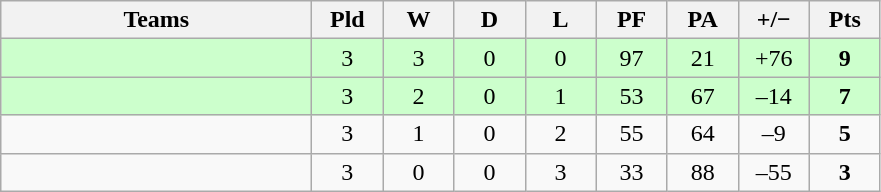<table class="wikitable" style="text-align: center;">
<tr>
<th width="200">Teams</th>
<th width="40">Pld</th>
<th width="40">W</th>
<th width="40">D</th>
<th width="40">L</th>
<th width="40">PF</th>
<th width="40">PA</th>
<th width="40">+/−</th>
<th width="40">Pts</th>
</tr>
<tr bgcolor=#ccffcc>
<td align=left></td>
<td>3</td>
<td>3</td>
<td>0</td>
<td>0</td>
<td>97</td>
<td>21</td>
<td>+76</td>
<td><strong>9</strong></td>
</tr>
<tr bgcolor=#ccffcc>
<td align=left></td>
<td>3</td>
<td>2</td>
<td>0</td>
<td>1</td>
<td>53</td>
<td>67</td>
<td>–14</td>
<td><strong>7</strong></td>
</tr>
<tr>
<td align=left></td>
<td>3</td>
<td>1</td>
<td>0</td>
<td>2</td>
<td>55</td>
<td>64</td>
<td>–9</td>
<td><strong>5</strong></td>
</tr>
<tr>
<td align=left></td>
<td>3</td>
<td>0</td>
<td>0</td>
<td>3</td>
<td>33</td>
<td>88</td>
<td>–55</td>
<td><strong>3</strong></td>
</tr>
</table>
